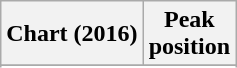<table class="wikitable sortable plainrowheaders" style="text-align:center">
<tr>
<th scope="col">Chart (2016)</th>
<th scope="col">Peak<br>position</th>
</tr>
<tr>
</tr>
<tr>
</tr>
<tr>
</tr>
<tr>
</tr>
</table>
